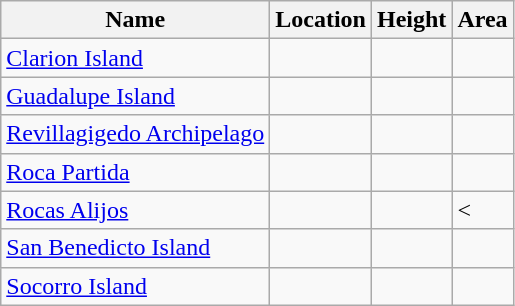<table class="wikitable sortable" border="1">
<tr>
<th scope="col" class="unsortable">Name</th>
<th scope="col" class="unsortable">Location</th>
<th scope="col">Height</th>
<th scope="col">Area</th>
</tr>
<tr>
<td><a href='#'>Clarion Island</a></td>
<td></td>
<td></td>
<td></td>
</tr>
<tr>
<td><a href='#'>Guadalupe Island</a></td>
<td></td>
<td></td>
<td></td>
</tr>
<tr>
<td><a href='#'>Revillagigedo Archipelago</a></td>
<td></td>
<td></td>
<td></td>
</tr>
<tr>
<td><a href='#'>Roca Partida</a></td>
<td></td>
<td></td>
<td></td>
</tr>
<tr>
<td><a href='#'>Rocas Alijos</a></td>
<td></td>
<td></td>
<td><</td>
</tr>
<tr>
<td><a href='#'>San Benedicto Island</a></td>
<td></td>
<td></td>
<td></td>
</tr>
<tr>
<td><a href='#'>Socorro Island</a></td>
<td></td>
<td></td>
<td></td>
</tr>
</table>
